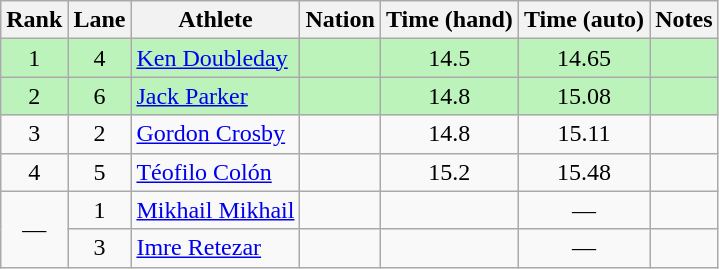<table class="wikitable sortable" style="text-align:center">
<tr>
<th>Rank</th>
<th>Lane</th>
<th>Athlete</th>
<th>Nation</th>
<th>Time (hand)</th>
<th>Time (auto)</th>
<th>Notes</th>
</tr>
<tr bgcolor=bbf3bb>
<td>1</td>
<td>4</td>
<td align=left><a href='#'>Ken Doubleday</a></td>
<td align=left></td>
<td>14.5</td>
<td>14.65</td>
<td></td>
</tr>
<tr bgcolor=bbf3bb>
<td>2</td>
<td>6</td>
<td align=left><a href='#'>Jack Parker</a></td>
<td align=left></td>
<td>14.8</td>
<td>15.08</td>
<td></td>
</tr>
<tr>
<td>3</td>
<td>2</td>
<td align=left><a href='#'>Gordon Crosby</a></td>
<td align=left></td>
<td>14.8</td>
<td>15.11</td>
<td></td>
</tr>
<tr>
<td>4</td>
<td>5</td>
<td align=left><a href='#'>Téofilo Colón</a></td>
<td align=left></td>
<td>15.2</td>
<td>15.48</td>
<td></td>
</tr>
<tr>
<td rowspan=2 data-sort-value=5>—</td>
<td>1</td>
<td align=left><a href='#'>Mikhail Mikhail</a></td>
<td align=left></td>
<td></td>
<td>—</td>
<td></td>
</tr>
<tr>
<td>3</td>
<td align=left><a href='#'>Imre Retezar</a></td>
<td align=left></td>
<td></td>
<td>—</td>
<td></td>
</tr>
</table>
